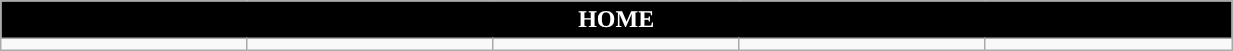<table class="wikitable collapsible collapsed" style="width:65%">
<tr>
<th colspan=16 ! style="color:#FFFFFF; background:#000000">HOME</th>
</tr>
<tr>
<td></td>
<td></td>
<td></td>
<td></td>
<td></td>
</tr>
</table>
